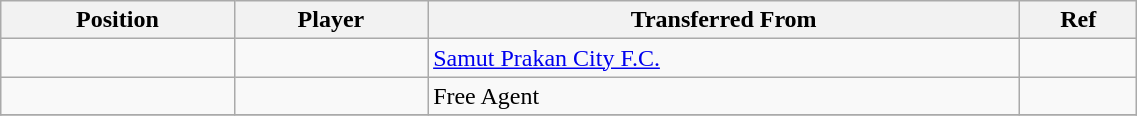<table class="wikitable sortable" style="width:60%; text-align:center; font-size:100%; text-align:left;">
<tr>
<th><strong>Position</strong></th>
<th><strong>Player</strong></th>
<th><strong>Transferred From</strong></th>
<th><strong>Ref</strong></th>
</tr>
<tr>
<td></td>
<td></td>
<td> <a href='#'>Samut Prakan City F.C.</a></td>
<td></td>
</tr>
<tr>
<td></td>
<td></td>
<td>Free Agent</td>
<td></td>
</tr>
<tr>
</tr>
</table>
